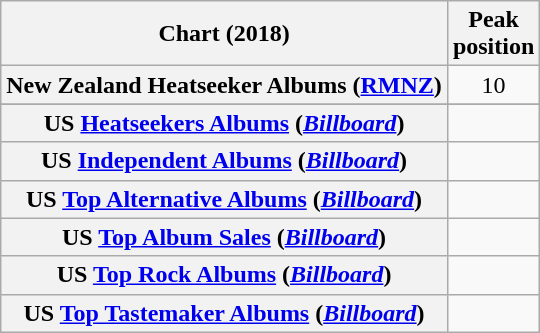<table class="wikitable plainrowheaders" style="text-align:center">
<tr>
<th scope="col">Chart (2018)</th>
<th scope="col">Peak<br> position</th>
</tr>
<tr>
<th scope="row">New Zealand Heatseeker Albums (<a href='#'>RMNZ</a>)</th>
<td>10</td>
</tr>
<tr>
</tr>
<tr>
</tr>
<tr>
<th scope="row">US <a href='#'>Heatseekers Albums</a> (<em><a href='#'>Billboard</a></em>)</th>
<td></td>
</tr>
<tr>
<th scope="row">US <a href='#'>Independent Albums</a> (<em><a href='#'>Billboard</a></em>)</th>
<td></td>
</tr>
<tr>
<th scope="row">US <a href='#'>Top Alternative Albums</a> (<em><a href='#'>Billboard</a></em>)</th>
<td></td>
</tr>
<tr>
<th scope="row">US <a href='#'>Top Album Sales</a> (<em><a href='#'>Billboard</a></em>)</th>
<td></td>
</tr>
<tr>
<th scope="row">US <a href='#'>Top Rock Albums</a> (<em><a href='#'>Billboard</a></em>)</th>
<td></td>
</tr>
<tr>
<th scope="row">US <a href='#'>Top Tastemaker Albums</a> (<em><a href='#'>Billboard</a></em>)</th>
<td></td>
</tr>
</table>
